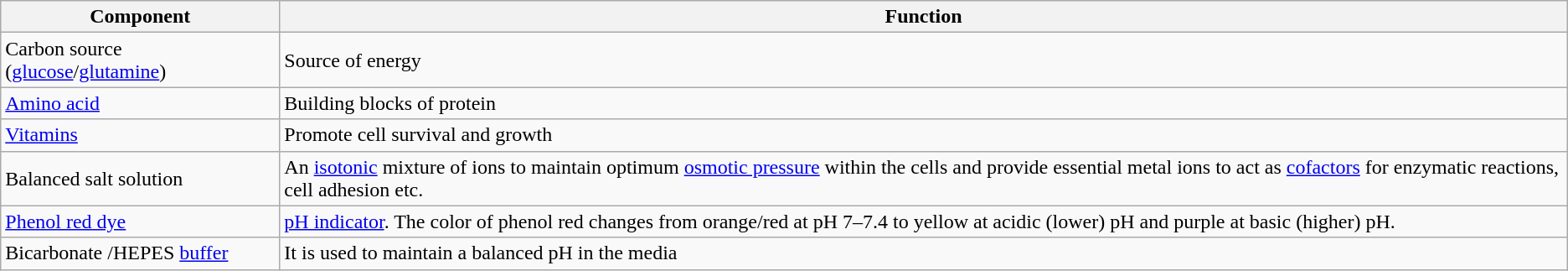<table class="wikitable">
<tr>
<th>Component</th>
<th>Function</th>
</tr>
<tr>
<td>Carbon source (<a href='#'>glucose</a>/<a href='#'>glutamine</a>)</td>
<td>Source of energy</td>
</tr>
<tr>
<td><a href='#'>Amino acid</a></td>
<td>Building blocks of protein</td>
</tr>
<tr>
<td><a href='#'>Vitamins</a></td>
<td>Promote cell survival and growth</td>
</tr>
<tr>
<td>Balanced salt solution</td>
<td>An <a href='#'>isotonic</a> mixture of ions to maintain optimum <a href='#'>osmotic pressure</a> within the cells and provide essential metal ions to act as <a href='#'>cofactors</a> for enzymatic reactions, cell adhesion etc.</td>
</tr>
<tr>
<td><a href='#'>Phenol red dye</a></td>
<td><a href='#'>pH indicator</a>. The color of phenol red changes from orange/red at pH 7–7.4 to yellow at acidic (lower) pH and purple at basic (higher) pH.</td>
</tr>
<tr>
<td>Bicarbonate /HEPES <a href='#'>buffer</a></td>
<td>It is used to maintain a balanced pH in the media</td>
</tr>
</table>
